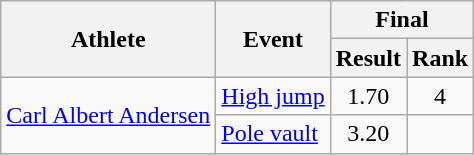<table class="wikitable sortable">
<tr>
<th rowspan="2">Athlete</th>
<th rowspan="2">Event</th>
<th colspan="2">Final</th>
</tr>
<tr>
<th>Result</th>
<th>Rank</th>
</tr>
<tr>
<td rowspan=2><a href='#'>Carl Albert Andersen</a></td>
<td><a href='#'>High jump</a></td>
<td align="center">1.70</td>
<td align="center">4</td>
</tr>
<tr>
<td><a href='#'>Pole vault</a></td>
<td align="center">3.20</td>
<td align="center"></td>
</tr>
</table>
